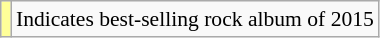<table class="wikitable" style="font-size:90%;">
<tr>
<td style="background-color:#FFFF99"></td>
<td>Indicates best-selling rock album of 2015</td>
</tr>
</table>
